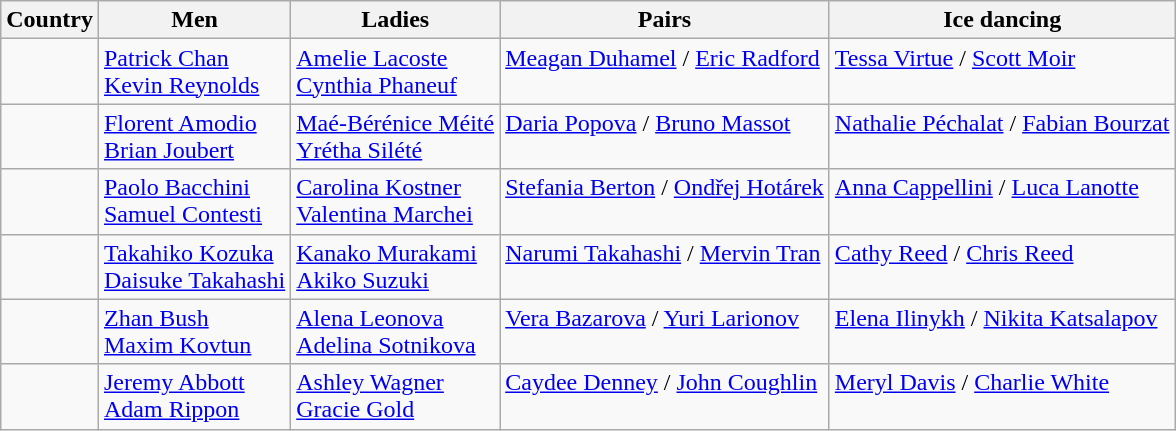<table class="wikitable">
<tr>
<th>Country</th>
<th>Men</th>
<th>Ladies</th>
<th>Pairs</th>
<th>Ice dancing</th>
</tr>
<tr valign=top>
<td></td>
<td><a href='#'>Patrick Chan</a> <br> <a href='#'>Kevin Reynolds</a></td>
<td><a href='#'>Amelie Lacoste</a> <br> <a href='#'>Cynthia Phaneuf</a></td>
<td><a href='#'>Meagan Duhamel</a> / <a href='#'>Eric Radford</a></td>
<td><a href='#'>Tessa Virtue</a> / <a href='#'>Scott Moir</a></td>
</tr>
<tr valign=top>
<td></td>
<td><a href='#'>Florent Amodio</a> <br> <a href='#'>Brian Joubert</a></td>
<td><a href='#'>Maé-Bérénice Méité</a> <br> <a href='#'>Yrétha Silété</a></td>
<td><a href='#'>Daria Popova</a> / <a href='#'>Bruno Massot</a></td>
<td><a href='#'>Nathalie Péchalat</a> / <a href='#'>Fabian Bourzat</a></td>
</tr>
<tr Valign="Top">
<td></td>
<td><a href='#'>Paolo Bacchini</a> <br> <a href='#'>Samuel Contesti</a></td>
<td><a href='#'>Carolina Kostner</a> <br> <a href='#'>Valentina Marchei</a></td>
<td><a href='#'>Stefania Berton</a> / <a href='#'>Ondřej Hotárek</a></td>
<td><a href='#'>Anna Cappellini</a> / <a href='#'>Luca Lanotte</a></td>
</tr>
<tr valign=top>
<td></td>
<td><a href='#'>Takahiko Kozuka</a> <br> <a href='#'>Daisuke Takahashi</a></td>
<td><a href='#'>Kanako Murakami</a> <br> <a href='#'>Akiko Suzuki</a></td>
<td><a href='#'>Narumi Takahashi</a> / <a href='#'>Mervin Tran</a></td>
<td><a href='#'>Cathy Reed</a> / <a href='#'>Chris Reed</a></td>
</tr>
<tr valign=top>
<td></td>
<td><a href='#'>Zhan Bush</a> <br> <a href='#'>Maxim Kovtun</a></td>
<td><a href='#'>Alena Leonova</a> <br> <a href='#'>Adelina Sotnikova</a></td>
<td><a href='#'>Vera Bazarova</a> / <a href='#'>Yuri Larionov</a></td>
<td><a href='#'>Elena Ilinykh</a> / <a href='#'>Nikita Katsalapov</a></td>
</tr>
<tr valign=top>
<td></td>
<td><a href='#'>Jeremy Abbott</a> <br> <a href='#'>Adam Rippon</a></td>
<td><a href='#'>Ashley Wagner</a> <br> <a href='#'>Gracie Gold</a></td>
<td><a href='#'>Caydee Denney</a> / <a href='#'>John Coughlin</a></td>
<td><a href='#'>Meryl Davis</a> / <a href='#'>Charlie White</a></td>
</tr>
</table>
